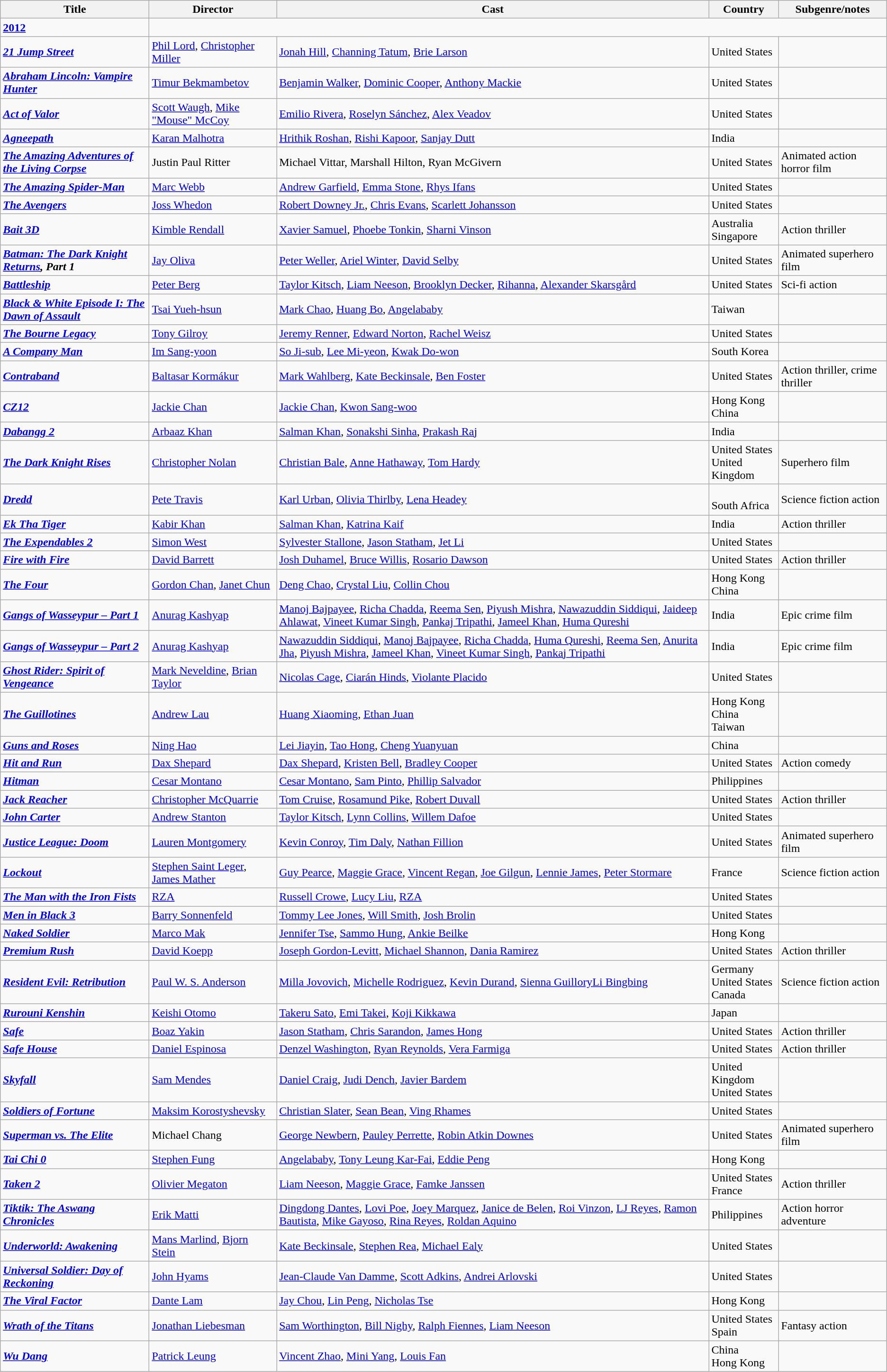<table class="wikitable sortable">
<tr>
<th>Title</th>
<th>Director</th>
<th>Cast</th>
<th>Country</th>
<th>Subgenre/notes</th>
</tr>
<tr>
<td><strong><a href='#'>2012</a></strong></td>
</tr>
<tr>
<td><strong><em><a href='#'>21 Jump Street</a></em></strong></td>
<td><a href='#'>Phil Lord</a>, <a href='#'>Christopher Miller</a></td>
<td><a href='#'>Jonah Hill</a>, <a href='#'>Channing Tatum</a>, <a href='#'>Brie Larson</a></td>
<td>United States</td>
<td></td>
</tr>
<tr>
<td><strong><em><a href='#'>Abraham Lincoln: Vampire Hunter</a></em></strong></td>
<td><a href='#'>Timur Bekmambetov</a></td>
<td><a href='#'>Benjamin Walker</a>, <a href='#'>Dominic Cooper</a>, <a href='#'>Anthony Mackie</a></td>
<td>United States</td>
<td></td>
</tr>
<tr>
<td><strong><em><a href='#'>Act of Valor</a></em></strong></td>
<td><a href='#'>Scott Waugh</a>, <a href='#'>Mike "Mouse" McCoy</a></td>
<td><a href='#'>Emilio Rivera</a>, <a href='#'>Roselyn Sánchez</a>, <a href='#'>Alex Veadov</a></td>
<td>United States</td>
<td></td>
</tr>
<tr>
<td><strong><em><a href='#'>Agneepath</a></em></strong></td>
<td><a href='#'>Karan Malhotra</a></td>
<td><a href='#'>Hrithik Roshan</a>, <a href='#'>Rishi Kapoor</a>, <a href='#'>Sanjay Dutt</a></td>
<td>India</td>
<td></td>
</tr>
<tr>
<td><strong><em><a href='#'>The Amazing Adventures of the Living Corpse</a></em></strong></td>
<td>Justin Paul Ritter</td>
<td>Michael Vittar, Marshall Hilton, Ryan McGivern</td>
<td>United States</td>
<td>Animated action horror film</td>
</tr>
<tr>
<td><strong><em><a href='#'>The Amazing Spider-Man</a></em></strong></td>
<td><a href='#'>Marc Webb</a></td>
<td><a href='#'>Andrew Garfield</a>, <a href='#'>Emma Stone</a>, <a href='#'>Rhys Ifans</a></td>
<td>United States</td>
<td></td>
</tr>
<tr>
<td><strong><em><a href='#'>The Avengers</a></em></strong></td>
<td><a href='#'>Joss Whedon</a></td>
<td><a href='#'>Robert Downey Jr.</a>, <a href='#'>Chris Evans</a>, <a href='#'>Scarlett Johansson</a></td>
<td>United States</td>
<td></td>
</tr>
<tr>
<td><strong><em><a href='#'>Bait 3D</a></em></strong></td>
<td><a href='#'>Kimble Rendall</a></td>
<td><a href='#'>Xavier Samuel</a>, <a href='#'>Phoebe Tonkin</a>, <a href='#'>Sharni Vinson</a></td>
<td>Australia<br>Singapore</td>
<td>Action thriller</td>
</tr>
<tr>
<td><strong><em><a href='#'>Batman: The Dark Knight Returns</a>, Part 1</em></strong></td>
<td><a href='#'>Jay Oliva</a></td>
<td><a href='#'>Peter Weller</a>, <a href='#'>Ariel Winter</a>, <a href='#'>David Selby</a></td>
<td>United States</td>
<td>Animated superhero film</td>
</tr>
<tr>
<td><strong><em><a href='#'>Battleship</a></em></strong></td>
<td><a href='#'>Peter Berg</a></td>
<td><a href='#'>Taylor Kitsch</a>, <a href='#'>Liam Neeson</a>, <a href='#'>Brooklyn Decker</a>, <a href='#'>Rihanna</a>, <a href='#'>Alexander Skarsgård</a></td>
<td>United States</td>
<td>Sci-fi action</td>
</tr>
<tr>
<td><strong><em><a href='#'>Black & White Episode I: The Dawn of Assault</a></em></strong></td>
<td><a href='#'>Tsai Yueh-hsun</a></td>
<td><a href='#'>Mark Chao</a>, <a href='#'>Huang Bo</a>, <a href='#'>Angelababy</a></td>
<td>Taiwan</td>
<td></td>
</tr>
<tr>
<td><strong><em><a href='#'>The Bourne Legacy</a></em></strong></td>
<td><a href='#'>Tony Gilroy</a></td>
<td><a href='#'>Jeremy Renner</a>, <a href='#'>Edward Norton</a>, <a href='#'>Rachel Weisz</a></td>
<td>United States</td>
<td></td>
</tr>
<tr>
<td><strong><em><a href='#'>A Company Man</a></em></strong></td>
<td><a href='#'>Im Sang-yoon</a></td>
<td><a href='#'>So Ji-sub</a>, <a href='#'>Lee Mi-yeon</a>, <a href='#'>Kwak Do-won</a></td>
<td>South Korea</td>
<td></td>
</tr>
<tr>
<td><strong><em><a href='#'>Contraband</a></em></strong></td>
<td><a href='#'>Baltasar Kormákur</a></td>
<td><a href='#'>Mark Wahlberg</a>, <a href='#'>Kate Beckinsale</a>, <a href='#'>Ben Foster</a></td>
<td>United States</td>
<td>Action thriller, crime thriller</td>
</tr>
<tr>
<td><strong><em><a href='#'>CZ12</a></em></strong></td>
<td><a href='#'>Jackie Chan</a></td>
<td><a href='#'>Jackie Chan</a>, <a href='#'>Kwon Sang-woo</a></td>
<td>Hong Kong<br>China</td>
<td></td>
</tr>
<tr>
<td><strong><em><a href='#'>Dabangg 2</a></em></strong></td>
<td><a href='#'>Arbaaz Khan</a></td>
<td><a href='#'>Salman Khan</a>, <a href='#'>Sonakshi Sinha</a>, <a href='#'>Prakash Raj</a></td>
<td>India</td>
<td></td>
</tr>
<tr>
<td><strong><em><a href='#'>The Dark Knight Rises</a></em></strong></td>
<td><a href='#'>Christopher Nolan</a></td>
<td><a href='#'>Christian Bale</a>, <a href='#'>Anne Hathaway</a>, <a href='#'>Tom Hardy</a></td>
<td>United States<br>United Kingdom</td>
<td>Superhero film</td>
</tr>
<tr>
<td><strong><em><a href='#'>Dredd</a></em></strong></td>
<td><a href='#'>Pete Travis</a></td>
<td><a href='#'>Karl Urban</a>, <a href='#'>Olivia Thirlby</a>, <a href='#'>Lena Headey</a></td>
<td><br>South Africa</td>
<td>Science fiction action</td>
</tr>
<tr>
<td><strong><em><a href='#'>Ek Tha Tiger</a></em></strong></td>
<td><a href='#'>Kabir Khan</a></td>
<td><a href='#'>Salman Khan</a>, <a href='#'>Katrina Kaif</a></td>
<td>India</td>
<td>Action thriller</td>
</tr>
<tr>
<td><strong><em><a href='#'>The Expendables 2</a></em></strong></td>
<td><a href='#'>Simon West</a></td>
<td><a href='#'>Sylvester Stallone</a>, <a href='#'>Jason Statham</a>, <a href='#'>Jet Li</a></td>
<td>United States</td>
<td></td>
</tr>
<tr>
<td><strong><em><a href='#'>Fire with Fire</a></em></strong></td>
<td><a href='#'>David Barrett</a></td>
<td><a href='#'>Josh Duhamel</a>, <a href='#'>Bruce Willis</a>, <a href='#'>Rosario Dawson</a></td>
<td>United States</td>
<td>Action thriller</td>
</tr>
<tr>
<td><strong><em><a href='#'>The Four</a></em></strong></td>
<td><a href='#'>Gordon Chan</a>, <a href='#'>Janet Chun</a></td>
<td><a href='#'>Deng Chao</a>, <a href='#'>Crystal Liu</a>, <a href='#'>Collin Chou</a></td>
<td>Hong Kong<br>China</td>
<td></td>
</tr>
<tr>
<td><strong><em><a href='#'>Gangs of Wasseypur – Part 1</a></em></strong></td>
<td><a href='#'>Anurag Kashyap</a></td>
<td><a href='#'>Manoj Bajpayee</a>, <a href='#'>Richa Chadda</a>, <a href='#'>Reema Sen</a>, <a href='#'>Piyush Mishra</a>, <a href='#'>Nawazuddin Siddiqui</a>, <a href='#'>Jaideep Ahlawat</a>, <a href='#'>Vineet Kumar Singh</a>, <a href='#'>Pankaj Tripathi</a>, <a href='#'>Jameel Khan</a>, <a href='#'>Huma Qureshi</a></td>
<td>India</td>
<td>Epic crime film</td>
</tr>
<tr>
<td><strong><em><a href='#'>Gangs of Wasseypur – Part 2</a></em></strong></td>
<td><a href='#'>Anurag Kashyap</a></td>
<td><a href='#'>Nawazuddin Siddiqui</a>, <a href='#'>Manoj Bajpayee</a>, <a href='#'>Richa Chadda</a>, <a href='#'>Huma Qureshi</a>, <a href='#'>Reema Sen</a>, <a href='#'>Anurita Jha</a>, <a href='#'>Piyush Mishra</a>, <a href='#'>Jameel Khan</a>, <a href='#'>Vineet Kumar Singh</a>, <a href='#'>Pankaj Tripathi</a></td>
<td>India</td>
<td>Epic crime film</td>
</tr>
<tr>
<td><strong><em><a href='#'>Ghost Rider: Spirit of Vengeance</a></em></strong></td>
<td><a href='#'>Mark Neveldine</a>, <a href='#'>Brian Taylor</a></td>
<td><a href='#'>Nicolas Cage</a>, <a href='#'>Ciarán Hinds</a>, <a href='#'>Violante Placido</a></td>
<td>United States</td>
<td></td>
</tr>
<tr>
<td><strong><em><a href='#'>The Guillotines</a></em></strong></td>
<td><a href='#'>Andrew Lau</a></td>
<td><a href='#'>Huang Xiaoming</a>, <a href='#'>Ethan Juan</a></td>
<td>Hong Kong<br>China<br>Taiwan</td>
<td></td>
</tr>
<tr>
<td><strong><em><a href='#'>Guns and Roses</a></em></strong></td>
<td><a href='#'>Ning Hao</a></td>
<td><a href='#'>Lei Jiayin</a>, <a href='#'>Tao Hong</a>, <a href='#'>Cheng Yuanyuan</a></td>
<td>China</td>
<td></td>
</tr>
<tr>
<td><strong><em><a href='#'>Hit and Run</a></em></strong></td>
<td><a href='#'>Dax Shepard</a></td>
<td><a href='#'>Dax Shepard</a>, <a href='#'>Kristen Bell</a>, <a href='#'>Bradley Cooper</a></td>
<td>United States</td>
<td>Action comedy</td>
</tr>
<tr>
<td><strong><em><a href='#'>Hitman</a></em></strong></td>
<td><a href='#'>Cesar Montano</a></td>
<td><a href='#'>Cesar Montano</a>, <a href='#'>Sam Pinto</a>, <a href='#'>Phillip Salvador</a></td>
<td>Philippines</td>
<td></td>
</tr>
<tr>
<td><strong><em><a href='#'>Jack Reacher</a></em></strong></td>
<td><a href='#'>Christopher McQuarrie</a></td>
<td><a href='#'>Tom Cruise</a>, <a href='#'>Rosamund Pike</a>, <a href='#'>Robert Duvall</a></td>
<td>United States</td>
<td>Action thriller</td>
</tr>
<tr>
<td><strong><em><a href='#'>John Carter</a></em></strong></td>
<td><a href='#'>Andrew Stanton</a></td>
<td><a href='#'>Taylor Kitsch</a>, <a href='#'>Lynn Collins</a>, <a href='#'>Willem Dafoe</a></td>
<td>United States</td>
<td></td>
</tr>
<tr>
<td><strong><em><a href='#'>Justice League: Doom</a></em></strong></td>
<td><a href='#'>Lauren Montgomery</a></td>
<td><a href='#'>Kevin Conroy</a>, <a href='#'>Tim Daly</a>, <a href='#'>Nathan Fillion</a></td>
<td>United States</td>
<td>Animated superhero film</td>
</tr>
<tr>
<td><strong><em><a href='#'>Lockout</a></em></strong></td>
<td><a href='#'>Stephen Saint Leger</a>, <a href='#'>James Mather</a></td>
<td><a href='#'>Guy Pearce</a>, <a href='#'>Maggie Grace</a>, <a href='#'>Vincent Regan</a>, <a href='#'>Joe Gilgun</a>, <a href='#'>Lennie James</a>, <a href='#'>Peter Stormare</a></td>
<td>France</td>
<td>Science fiction action</td>
</tr>
<tr>
<td><strong><em><a href='#'>The Man with the Iron Fists</a></em></strong></td>
<td><a href='#'>RZA</a></td>
<td><a href='#'>Russell Crowe</a>, <a href='#'>Lucy Liu</a>, <a href='#'>RZA</a></td>
<td>United States</td>
<td></td>
</tr>
<tr>
<td><strong><em><a href='#'>Men in Black 3</a></em></strong></td>
<td><a href='#'>Barry Sonnenfeld</a></td>
<td><a href='#'>Tommy Lee Jones</a>, <a href='#'>Will Smith</a>, <a href='#'>Josh Brolin</a></td>
<td>United States</td>
<td></td>
</tr>
<tr>
<td><strong><em><a href='#'>Naked Soldier</a></em></strong></td>
<td><a href='#'>Marco Mak</a></td>
<td><a href='#'>Jennifer Tse</a>, <a href='#'>Sammo Hung</a>, <a href='#'>Ankie Beilke</a></td>
<td>Hong Kong</td>
<td></td>
</tr>
<tr>
<td><strong><em><a href='#'>Premium Rush</a></em></strong></td>
<td><a href='#'>David Koepp</a></td>
<td><a href='#'>Joseph Gordon-Levitt</a>, <a href='#'>Michael Shannon</a>, <a href='#'>Dania Ramirez</a></td>
<td>United States</td>
<td>Action thriller</td>
</tr>
<tr>
<td><strong><em><a href='#'>Resident Evil: Retribution</a></em></strong></td>
<td><a href='#'>Paul W. S. Anderson</a></td>
<td><a href='#'>Milla Jovovich</a>, <a href='#'>Michelle Rodriguez</a>, <a href='#'>Kevin Durand</a>, <a href='#'>Sienna Guillory</a><a href='#'>Li Bingbing</a></td>
<td>Germany<br>United States<br>Canada</td>
<td>Science fiction action</td>
</tr>
<tr>
<td><strong><em><a href='#'>Rurouni Kenshin</a></em></strong></td>
<td><a href='#'>Keishi Otomo</a></td>
<td><a href='#'>Takeru Sato</a>, <a href='#'>Emi Takei</a>, <a href='#'>Koji Kikkawa</a></td>
<td>Japan</td>
<td></td>
</tr>
<tr>
<td><strong><em><a href='#'>Safe</a></em></strong></td>
<td><a href='#'>Boaz Yakin</a></td>
<td><a href='#'>Jason Statham</a>, <a href='#'>Chris Sarandon</a>, <a href='#'>James Hong</a></td>
<td>United States</td>
<td>Action thriller</td>
</tr>
<tr>
<td><strong><em><a href='#'>Safe House</a></em></strong></td>
<td><a href='#'>Daniel Espinosa</a></td>
<td><a href='#'>Denzel Washington</a>, <a href='#'>Ryan Reynolds</a>, <a href='#'>Vera Farmiga</a></td>
<td>United States</td>
<td>Action thriller</td>
</tr>
<tr>
<td><strong><em><a href='#'>Skyfall</a></em></strong></td>
<td><a href='#'>Sam Mendes</a></td>
<td><a href='#'>Daniel Craig</a>, <a href='#'>Judi Dench</a>, <a href='#'>Javier Bardem</a></td>
<td>United Kingdom<br>United States</td>
<td></td>
</tr>
<tr>
<td><strong><em><a href='#'>Soldiers of Fortune</a></em></strong></td>
<td><a href='#'>Maksim Korostyshevsky</a></td>
<td><a href='#'>Christian Slater</a>, <a href='#'>Sean Bean</a>, <a href='#'>Ving Rhames</a></td>
<td>United States</td>
<td></td>
</tr>
<tr>
<td><strong><em><a href='#'>Superman vs. The Elite</a></em></strong></td>
<td>Michael Chang</td>
<td><a href='#'>George Newbern</a>, <a href='#'>Pauley Perrette</a>, <a href='#'>Robin Atkin Downes</a></td>
<td>United States</td>
<td>Animated superhero film</td>
</tr>
<tr>
<td><strong><em><a href='#'>Tai Chi 0</a></em></strong></td>
<td><a href='#'>Stephen Fung</a></td>
<td><a href='#'>Angelababy</a>, <a href='#'>Tony Leung Kar-Fai</a>, <a href='#'>Eddie Peng</a></td>
<td>Hong Kong</td>
<td></td>
</tr>
<tr>
<td><strong><em><a href='#'>Taken 2</a></em></strong></td>
<td><a href='#'>Olivier Megaton</a></td>
<td><a href='#'>Liam Neeson</a>, <a href='#'>Maggie Grace</a>, <a href='#'>Famke Janssen</a></td>
<td>United States<br>France</td>
<td>Action thriller</td>
</tr>
<tr>
<td><strong><em><a href='#'>Tiktik: The Aswang Chronicles</a></em></strong></td>
<td><a href='#'>Erik Matti</a></td>
<td><a href='#'>Dingdong Dantes</a>, <a href='#'>Lovi Poe</a>, <a href='#'>Joey Marquez</a>, <a href='#'>Janice de Belen</a>, <a href='#'>Roi Vinzon</a>, <a href='#'>LJ Reyes</a>, <a href='#'>Ramon Bautista</a>, <a href='#'>Mike Gayoso</a>, <a href='#'>Rina Reyes</a>, <a href='#'>Roldan Aquino</a></td>
<td>Philippines</td>
<td>Action horror adventure</td>
</tr>
<tr>
<td><strong><em><a href='#'>Underworld: Awakening</a></em></strong></td>
<td><a href='#'>Mans Marlind</a>, <a href='#'>Bjorn Stein</a></td>
<td><a href='#'>Kate Beckinsale</a>, <a href='#'>Stephen Rea</a>, <a href='#'>Michael Ealy</a></td>
<td>United States</td>
<td></td>
</tr>
<tr>
<td><strong><em><a href='#'>Universal Soldier: Day of Reckoning</a></em></strong></td>
<td><a href='#'>John Hyams</a></td>
<td><a href='#'>Jean-Claude Van Damme</a>, <a href='#'>Scott Adkins</a>, <a href='#'>Andrei Arlovski</a></td>
<td>United States</td>
<td></td>
</tr>
<tr>
<td><strong><em><a href='#'>The Viral Factor</a></em></strong></td>
<td><a href='#'>Dante Lam</a></td>
<td><a href='#'>Jay Chou</a>, <a href='#'>Lin Peng</a>, <a href='#'>Nicholas Tse</a></td>
<td>Hong Kong</td>
<td></td>
</tr>
<tr>
<td><strong><em><a href='#'>Wrath of the Titans</a></em></strong></td>
<td><a href='#'>Jonathan Liebesman</a></td>
<td><a href='#'>Sam Worthington</a>, <a href='#'>Bill Nighy</a>, <a href='#'>Ralph Fiennes</a>, <a href='#'>Liam Neeson</a></td>
<td>United States<br>Spain</td>
<td>Fantasy action</td>
</tr>
<tr>
<td><strong><em><a href='#'>Wu Dang</a></em></strong></td>
<td><a href='#'>Patrick Leung</a></td>
<td><a href='#'>Vincent Zhao</a>, <a href='#'>Mini Yang</a>, <a href='#'>Louis Fan</a></td>
<td>China<br>Hong Kong</td>
<td></td>
</tr>
</table>
